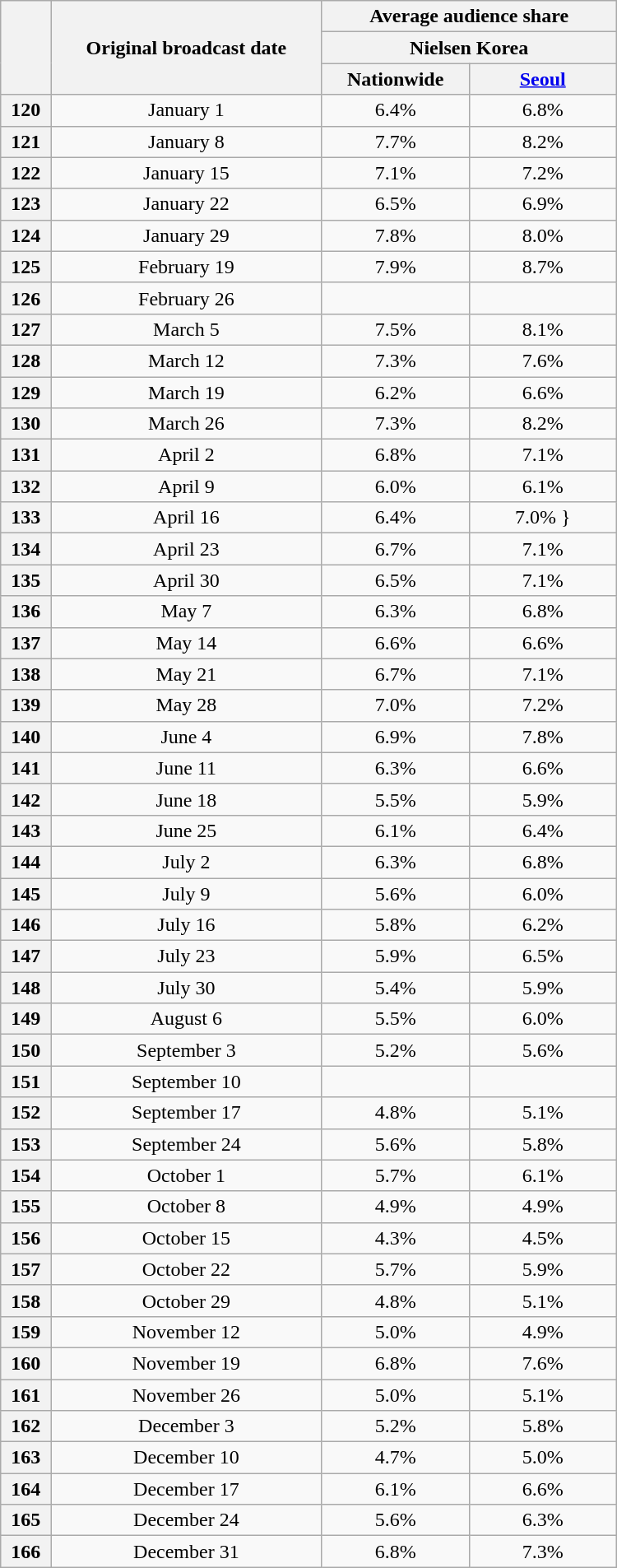<table class="wikitable sortable" style="margin-left:auto; margin-right:auto; width:500px; text-align:center">
<tr>
<th scope="col" rowspan="3"></th>
<th scope="col" rowspan="3">Original broadcast date</th>
<th colspan="2" scope="col">Average audience share</th>
</tr>
<tr>
<th scope="col" colspan="2">Nielsen Korea</th>
</tr>
<tr>
<th scope="col" style="width:7em">Nationwide</th>
<th scope="col" style="width:7em"><a href='#'>Seoul</a></th>
</tr>
<tr>
<th scope="col">120</th>
<td>January 1</td>
<td>6.4% </td>
<td>6.8% </td>
</tr>
<tr>
<th scope="col">121</th>
<td>January 8</td>
<td>7.7% </td>
<td>8.2% </td>
</tr>
<tr>
<th scope="col">122</th>
<td>January 15</td>
<td>7.1% </td>
<td>7.2% </td>
</tr>
<tr>
<th scope="col">123</th>
<td>January 22</td>
<td>6.5% </td>
<td>6.9% </td>
</tr>
<tr>
<th scope="col">124</th>
<td>January 29</td>
<td>7.8% </td>
<td>8.0% </td>
</tr>
<tr>
<th scope="col">125</th>
<td>February 19</td>
<td>7.9% </td>
<td>8.7% </td>
</tr>
<tr>
<th scope="col">126</th>
<td>February 26</td>
<td><strong></strong> </td>
<td><strong></strong> </td>
</tr>
<tr>
<th scope="col">127</th>
<td>March 5</td>
<td>7.5% </td>
<td>8.1% </td>
</tr>
<tr>
<th scope="col">128</th>
<td>March 12</td>
<td>7.3% </td>
<td>7.6% </td>
</tr>
<tr>
<th scope="col">129</th>
<td>March 19</td>
<td>6.2% </td>
<td>6.6% </td>
</tr>
<tr>
<th scope="col">130</th>
<td>March 26</td>
<td>7.3% </td>
<td>8.2% </td>
</tr>
<tr>
<th scope="col">131</th>
<td>April 2</td>
<td>6.8% </td>
<td>7.1% </td>
</tr>
<tr>
<th scope="col">132</th>
<td>April 9</td>
<td>6.0% </td>
<td>6.1% </td>
</tr>
<tr>
<th scope="col">133</th>
<td>April 16</td>
<td>6.4% </td>
<td>7.0% }</td>
</tr>
<tr>
<th scope="col">134</th>
<td>April 23</td>
<td>6.7% </td>
<td>7.1% </td>
</tr>
<tr>
<th scope="col">135</th>
<td>April 30</td>
<td>6.5% </td>
<td>7.1% </td>
</tr>
<tr>
<th scope="col">136</th>
<td>May 7</td>
<td>6.3% </td>
<td>6.8% </td>
</tr>
<tr>
<th scope="col">137</th>
<td>May 14</td>
<td>6.6% </td>
<td>6.6% </td>
</tr>
<tr>
<th scope="col">138</th>
<td>May 21</td>
<td>6.7% </td>
<td>7.1% </td>
</tr>
<tr>
<th scope="col">139</th>
<td>May 28</td>
<td>7.0% </td>
<td>7.2% </td>
</tr>
<tr>
<th scope="col">140</th>
<td>June 4</td>
<td>6.9% </td>
<td>7.8% </td>
</tr>
<tr>
<th scope="col">141</th>
<td>June 11</td>
<td>6.3% </td>
<td>6.6% </td>
</tr>
<tr>
<th scope="col">142</th>
<td>June 18</td>
<td>5.5% </td>
<td>5.9% </td>
</tr>
<tr>
<th scope="col">143</th>
<td>June 25</td>
<td>6.1% </td>
<td>6.4% </td>
</tr>
<tr>
<th scope="col">144</th>
<td>July 2</td>
<td>6.3% </td>
<td>6.8% </td>
</tr>
<tr>
<th scope="col">145</th>
<td>July 9</td>
<td>5.6% </td>
<td>6.0% </td>
</tr>
<tr>
<th scope="col">146</th>
<td>July 16</td>
<td>5.8% </td>
<td>6.2% </td>
</tr>
<tr>
<th scope="col">147</th>
<td>July 23</td>
<td>5.9% </td>
<td>6.5% </td>
</tr>
<tr>
<th scope="col">148</th>
<td>July 30</td>
<td>5.4% </td>
<td>5.9% </td>
</tr>
<tr>
<th scope="col">149</th>
<td>August 6</td>
<td>5.5% </td>
<td>6.0% </td>
</tr>
<tr>
<th scope="col">150</th>
<td>September 3</td>
<td>5.2% </td>
<td>5.6% </td>
</tr>
<tr>
<th scope="col">151</th>
<td>September 10</td>
<td><strong></strong> </td>
<td><strong></strong> </td>
</tr>
<tr>
<th scope="col">152</th>
<td>September 17</td>
<td>4.8% </td>
<td>5.1% </td>
</tr>
<tr>
<th scope="col">153</th>
<td>September 24</td>
<td>5.6% </td>
<td>5.8% </td>
</tr>
<tr>
<th scope="col">154</th>
<td>October 1</td>
<td>5.7% </td>
<td>6.1% </td>
</tr>
<tr>
<th scope="col">155</th>
<td>October 8</td>
<td>4.9% </td>
<td>4.9% </td>
</tr>
<tr>
<th scope="col">156</th>
<td>October 15</td>
<td>4.3% </td>
<td>4.5% </td>
</tr>
<tr>
<th scope="col">157</th>
<td>October 22</td>
<td>5.7% </td>
<td>5.9% </td>
</tr>
<tr>
<th scope="col">158</th>
<td>October 29</td>
<td>4.8% </td>
<td>5.1% </td>
</tr>
<tr>
<th scope="col">159</th>
<td>November 12</td>
<td>5.0% </td>
<td>4.9% </td>
</tr>
<tr>
<th scope="col">160</th>
<td>November 19</td>
<td>6.8% </td>
<td>7.6% </td>
</tr>
<tr>
<th scope="col">161</th>
<td>November 26</td>
<td>5.0% </td>
<td>5.1% </td>
</tr>
<tr>
<th scope="col">162</th>
<td>December 3</td>
<td>5.2% </td>
<td>5.8% </td>
</tr>
<tr>
<th scope="col">163</th>
<td>December 10</td>
<td>4.7% </td>
<td>5.0% </td>
</tr>
<tr>
<th scope="col">164</th>
<td>December 17</td>
<td>6.1% </td>
<td>6.6% </td>
</tr>
<tr>
<th scope="col">165</th>
<td>December 24</td>
<td>5.6% </td>
<td>6.3% </td>
</tr>
<tr>
<th scope="col">166</th>
<td>December 31</td>
<td>6.8% </td>
<td>7.3% </td>
</tr>
</table>
